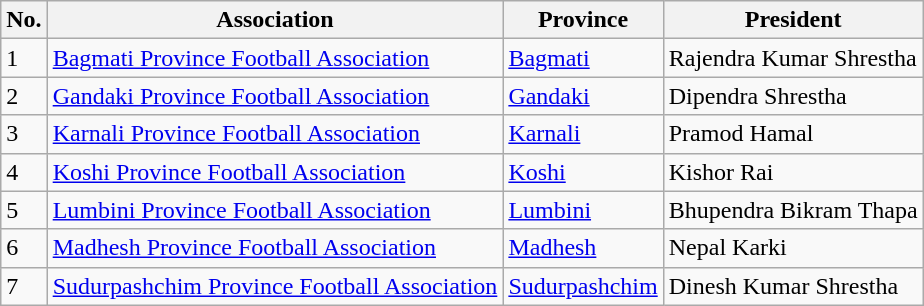<table class="wikitable sortable">
<tr>
<th>No.</th>
<th>Association</th>
<th>Province</th>
<th>President</th>
</tr>
<tr>
<td>1</td>
<td><a href='#'>Bagmati Province Football Association</a></td>
<td><a href='#'>Bagmati</a></td>
<td>Rajendra Kumar Shrestha</td>
</tr>
<tr>
<td>2</td>
<td><a href='#'>Gandaki Province Football Association</a></td>
<td><a href='#'>Gandaki</a></td>
<td>Dipendra Shrestha</td>
</tr>
<tr>
<td>3</td>
<td><a href='#'>Karnali Province Football Association</a></td>
<td><a href='#'>Karnali</a></td>
<td>Pramod Hamal</td>
</tr>
<tr>
<td>4</td>
<td><a href='#'>Koshi Province Football Association</a></td>
<td><a href='#'>Koshi</a></td>
<td>Kishor Rai</td>
</tr>
<tr>
<td>5</td>
<td><a href='#'>Lumbini Province Football Association</a></td>
<td><a href='#'>Lumbini</a></td>
<td>Bhupendra Bikram Thapa</td>
</tr>
<tr>
<td>6</td>
<td><a href='#'>Madhesh Province Football Association</a></td>
<td><a href='#'>Madhesh</a></td>
<td>Nepal Karki</td>
</tr>
<tr>
<td>7</td>
<td><a href='#'>Sudurpashchim Province Football Association</a></td>
<td><a href='#'>Sudurpashchim</a></td>
<td>Dinesh Kumar Shrestha</td>
</tr>
</table>
